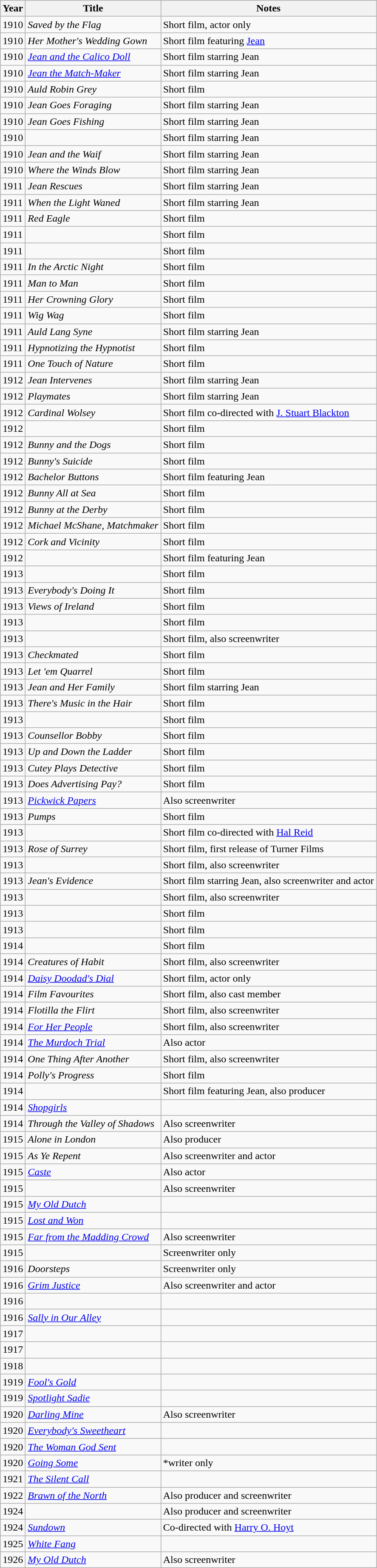<table class="wikitable sortable">
<tr>
<th>Year</th>
<th>Title</th>
<th class="unsortable">Notes</th>
</tr>
<tr>
<td>1910</td>
<td><em>Saved by the Flag</em></td>
<td>Short film, actor only</td>
</tr>
<tr>
<td>1910</td>
<td><em>Her Mother's Wedding Gown</em></td>
<td>Short film featuring <a href='#'>Jean</a></td>
</tr>
<tr>
<td>1910</td>
<td><em><a href='#'>Jean and the Calico Doll</a></em></td>
<td>Short film starring Jean</td>
</tr>
<tr>
<td>1910</td>
<td><em><a href='#'>Jean the Match-Maker</a></em></td>
<td>Short film starring Jean</td>
</tr>
<tr>
<td>1910</td>
<td><em>Auld Robin Grey</em></td>
<td>Short film</td>
</tr>
<tr>
<td>1910</td>
<td><em>Jean Goes Foraging</em></td>
<td>Short film starring Jean</td>
</tr>
<tr>
<td>1910</td>
<td><em>Jean Goes Fishing</em></td>
<td>Short film starring Jean</td>
</tr>
<tr>
<td>1910</td>
<td><em></em></td>
<td>Short film starring Jean</td>
</tr>
<tr>
<td>1910</td>
<td><em>Jean and the Waif</em></td>
<td>Short film starring Jean</td>
</tr>
<tr>
<td>1910</td>
<td><em>Where the Winds Blow</em></td>
<td>Short film starring Jean</td>
</tr>
<tr>
<td>1911</td>
<td><em>Jean Rescues</em></td>
<td>Short film starring Jean</td>
</tr>
<tr>
<td>1911</td>
<td><em>When the Light Waned</em></td>
<td>Short film starring Jean</td>
</tr>
<tr>
<td>1911</td>
<td><em>Red Eagle</em></td>
<td>Short film</td>
</tr>
<tr>
<td>1911</td>
<td><em></em></td>
<td>Short film</td>
</tr>
<tr>
<td>1911</td>
<td><em></em></td>
<td>Short film</td>
</tr>
<tr>
<td>1911</td>
<td><em>In the Arctic Night</em></td>
<td>Short film</td>
</tr>
<tr>
<td>1911</td>
<td><em>Man to Man</em></td>
<td>Short film</td>
</tr>
<tr>
<td>1911</td>
<td><em>Her Crowning Glory</em></td>
<td>Short film</td>
</tr>
<tr>
<td>1911</td>
<td><em>Wig Wag</em></td>
<td>Short film</td>
</tr>
<tr>
<td>1911</td>
<td><em>Auld Lang Syne</em></td>
<td>Short film starring Jean</td>
</tr>
<tr>
<td>1911</td>
<td><em>Hypnotizing the Hypnotist</em></td>
<td>Short film</td>
</tr>
<tr>
<td>1911</td>
<td><em>One Touch of Nature</em></td>
<td>Short film</td>
</tr>
<tr>
<td>1912</td>
<td><em>Jean Intervenes</em></td>
<td>Short film starring Jean</td>
</tr>
<tr>
<td>1912</td>
<td><em>Playmates</em></td>
<td>Short film starring Jean</td>
</tr>
<tr>
<td>1912</td>
<td><em>Cardinal Wolsey</em></td>
<td>Short film co-directed with <a href='#'>J. Stuart Blackton</a></td>
</tr>
<tr>
<td>1912</td>
<td><em></em></td>
<td>Short film</td>
</tr>
<tr>
<td>1912</td>
<td><em>Bunny and the Dogs</em></td>
<td>Short film</td>
</tr>
<tr>
<td>1912</td>
<td><em>Bunny's Suicide</em></td>
<td>Short film</td>
</tr>
<tr>
<td>1912</td>
<td><em>Bachelor Buttons</em></td>
<td>Short film featuring Jean</td>
</tr>
<tr>
<td>1912</td>
<td><em>Bunny All at Sea</em></td>
<td>Short film</td>
</tr>
<tr>
<td>1912</td>
<td><em>Bunny at the Derby</em></td>
<td>Short film</td>
</tr>
<tr>
<td>1912</td>
<td><em>Michael McShane, Matchmaker</em></td>
<td>Short film</td>
</tr>
<tr>
<td>1912</td>
<td><em>Cork and Vicinity</em></td>
<td>Short film</td>
</tr>
<tr>
<td>1912</td>
<td><em></em></td>
<td>Short film featuring Jean</td>
</tr>
<tr>
<td>1913</td>
<td><em></em></td>
<td>Short film</td>
</tr>
<tr>
<td>1913</td>
<td><em>Everybody's Doing It</em></td>
<td>Short film</td>
</tr>
<tr>
<td>1913</td>
<td><em>Views of Ireland</em></td>
<td>Short film</td>
</tr>
<tr>
<td>1913</td>
<td><em></em></td>
<td>Short film</td>
</tr>
<tr>
<td>1913</td>
<td><em></em></td>
<td>Short film, also screenwriter</td>
</tr>
<tr>
<td>1913</td>
<td><em>Checkmated</em></td>
<td>Short film</td>
</tr>
<tr>
<td>1913</td>
<td><em>Let 'em Quarrel</em></td>
<td>Short film</td>
</tr>
<tr>
<td>1913</td>
<td><em>Jean and Her Family</em></td>
<td>Short film starring Jean</td>
</tr>
<tr>
<td>1913</td>
<td><em>There's Music in the Hair</em></td>
<td>Short film</td>
</tr>
<tr>
<td>1913</td>
<td><em></em></td>
<td>Short film</td>
</tr>
<tr>
<td>1913</td>
<td><em>Counsellor Bobby</em></td>
<td>Short film</td>
</tr>
<tr>
<td>1913</td>
<td><em>Up and Down the Ladder</em></td>
<td>Short film</td>
</tr>
<tr>
<td>1913</td>
<td><em>Cutey Plays Detective</em></td>
<td>Short film</td>
</tr>
<tr>
<td>1913</td>
<td><em>Does Advertising Pay?</em></td>
<td>Short film</td>
</tr>
<tr>
<td>1913</td>
<td><em><a href='#'>Pickwick Papers</a></em></td>
<td>Also screenwriter</td>
</tr>
<tr>
<td>1913</td>
<td><em>Pumps</em></td>
<td>Short film</td>
</tr>
<tr>
<td>1913</td>
<td><em></em></td>
<td>Short film co-directed with <a href='#'>Hal Reid</a></td>
</tr>
<tr>
<td>1913</td>
<td><em>Rose of Surrey</em></td>
<td>Short film, first release of Turner Films</td>
</tr>
<tr>
<td>1913</td>
<td><em></em></td>
<td>Short film, also screenwriter</td>
</tr>
<tr>
<td>1913</td>
<td><em>Jean's Evidence</em></td>
<td>Short film starring Jean, also screenwriter and actor</td>
</tr>
<tr>
<td>1913</td>
<td><em></em></td>
<td>Short film, also screenwriter</td>
</tr>
<tr>
<td>1913</td>
<td><em></em></td>
<td>Short film</td>
</tr>
<tr>
<td>1913</td>
<td><em></em></td>
<td>Short film</td>
</tr>
<tr>
<td>1914</td>
<td><em></em></td>
<td>Short film</td>
</tr>
<tr>
<td>1914</td>
<td><em>Creatures of Habit</em></td>
<td>Short film, also screenwriter</td>
</tr>
<tr>
<td>1914</td>
<td><em><a href='#'>Daisy Doodad's Dial</a></em></td>
<td>Short film, actor only</td>
</tr>
<tr>
<td>1914</td>
<td><em>Film Favourites</em></td>
<td>Short film, also cast member</td>
</tr>
<tr>
<td>1914</td>
<td><em>Flotilla the Flirt</em></td>
<td>Short film, also screenwriter</td>
</tr>
<tr>
<td>1914</td>
<td><em><a href='#'>For Her People</a></em></td>
<td>Short film, also screenwriter</td>
</tr>
<tr>
<td>1914</td>
<td><em><a href='#'>The Murdoch Trial</a></em></td>
<td>Also actor</td>
</tr>
<tr>
<td>1914</td>
<td><em>One Thing After Another</em></td>
<td>Short film, also screenwriter</td>
</tr>
<tr>
<td>1914</td>
<td><em>Polly's Progress</em></td>
<td>Short film</td>
</tr>
<tr>
<td>1914</td>
<td><em></em></td>
<td>Short film featuring Jean, also producer</td>
</tr>
<tr>
<td>1914</td>
<td><em><a href='#'>Shopgirls</a></em></td>
<td></td>
</tr>
<tr>
<td>1914</td>
<td><em>Through the Valley of Shadows</em></td>
<td>Also screenwriter</td>
</tr>
<tr>
<td>1915</td>
<td><em>Alone in London</em></td>
<td>Also producer</td>
</tr>
<tr>
<td>1915</td>
<td><em>As Ye Repent</em></td>
<td>Also screenwriter and actor</td>
</tr>
<tr>
<td>1915</td>
<td><em><a href='#'>Caste</a></em></td>
<td>Also actor</td>
</tr>
<tr>
<td>1915</td>
<td><em></em></td>
<td>Also screenwriter</td>
</tr>
<tr>
<td>1915</td>
<td><em><a href='#'>My Old Dutch</a></em></td>
<td></td>
</tr>
<tr>
<td>1915</td>
<td><em><a href='#'>Lost and Won</a></em></td>
<td></td>
</tr>
<tr>
<td>1915</td>
<td><em><a href='#'>Far from the Madding Crowd</a></em></td>
<td>Also screenwriter</td>
</tr>
<tr>
<td>1915</td>
<td><em></em></td>
<td>Screenwriter only</td>
</tr>
<tr>
<td>1916</td>
<td><em>Doorsteps</em></td>
<td>Screenwriter only</td>
</tr>
<tr>
<td>1916</td>
<td><em><a href='#'>Grim Justice</a></em></td>
<td>Also screenwriter and actor</td>
</tr>
<tr>
<td>1916</td>
<td><em></em></td>
<td></td>
</tr>
<tr>
<td>1916</td>
<td><em><a href='#'>Sally in Our Alley</a></em></td>
<td></td>
</tr>
<tr>
<td>1917</td>
<td><em></em></td>
<td></td>
</tr>
<tr>
<td>1917</td>
<td><em></em></td>
<td></td>
</tr>
<tr>
<td>1918</td>
<td><em></em></td>
<td></td>
</tr>
<tr>
<td>1919</td>
<td><em><a href='#'>Fool's Gold</a></em></td>
<td></td>
</tr>
<tr>
<td>1919</td>
<td><em><a href='#'>Spotlight Sadie</a></em></td>
<td></td>
</tr>
<tr>
<td>1920</td>
<td><em><a href='#'>Darling Mine</a></em></td>
<td>Also screenwriter</td>
</tr>
<tr>
<td>1920</td>
<td><em><a href='#'>Everybody's Sweetheart</a></em></td>
<td></td>
</tr>
<tr>
<td>1920</td>
<td><em><a href='#'>The Woman God Sent</a></em></td>
<td></td>
</tr>
<tr>
<td>1920</td>
<td><em><a href='#'>Going Some</a></em></td>
<td>*writer only</td>
</tr>
<tr>
<td>1921</td>
<td><em><a href='#'>The Silent Call</a></em></td>
<td></td>
</tr>
<tr>
<td>1922</td>
<td><em><a href='#'>Brawn of the North</a></em></td>
<td>Also producer and screenwriter</td>
</tr>
<tr>
<td>1924</td>
<td><em></em></td>
<td>Also producer and screenwriter</td>
</tr>
<tr>
<td>1924</td>
<td><em><a href='#'>Sundown</a></em></td>
<td>Co-directed with <a href='#'>Harry O. Hoyt</a></td>
</tr>
<tr>
<td>1925</td>
<td><em><a href='#'>White Fang</a></em></td>
<td></td>
</tr>
<tr>
<td>1926</td>
<td><em><a href='#'>My Old Dutch</a></em></td>
<td>Also screenwriter</td>
</tr>
</table>
